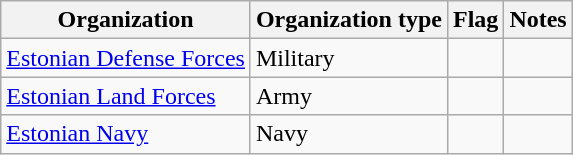<table class="wikitable">
<tr>
<th>Organization</th>
<th>Organization type</th>
<th>Flag</th>
<th>Notes</th>
</tr>
<tr>
<td><a href='#'>Estonian Defense Forces</a></td>
<td>Military</td>
<td></td>
<td></td>
</tr>
<tr>
<td><a href='#'>Estonian Land Forces</a></td>
<td>Army</td>
<td></td>
<td></td>
</tr>
<tr>
<td><a href='#'>Estonian Navy</a></td>
<td>Navy</td>
<td></td>
<td></td>
</tr>
</table>
